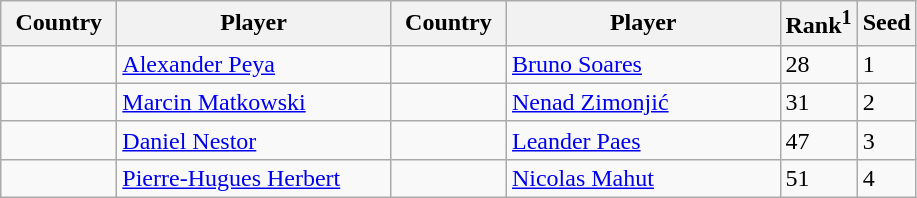<table class="sortable wikitable">
<tr>
<th width="70">Country</th>
<th width="175">Player</th>
<th width="70">Country</th>
<th width="175">Player</th>
<th>Rank<sup>1</sup></th>
<th>Seed</th>
</tr>
<tr>
<td></td>
<td><a href='#'>Alexander Peya</a></td>
<td></td>
<td><a href='#'>Bruno Soares</a></td>
<td>28</td>
<td>1</td>
</tr>
<tr>
<td></td>
<td><a href='#'>Marcin Matkowski</a></td>
<td></td>
<td><a href='#'>Nenad Zimonjić</a></td>
<td>31</td>
<td>2</td>
</tr>
<tr>
<td></td>
<td><a href='#'>Daniel Nestor</a></td>
<td></td>
<td><a href='#'>Leander Paes</a></td>
<td>47</td>
<td>3</td>
</tr>
<tr>
<td></td>
<td><a href='#'>Pierre-Hugues Herbert</a></td>
<td></td>
<td><a href='#'>Nicolas Mahut</a></td>
<td>51</td>
<td>4</td>
</tr>
</table>
